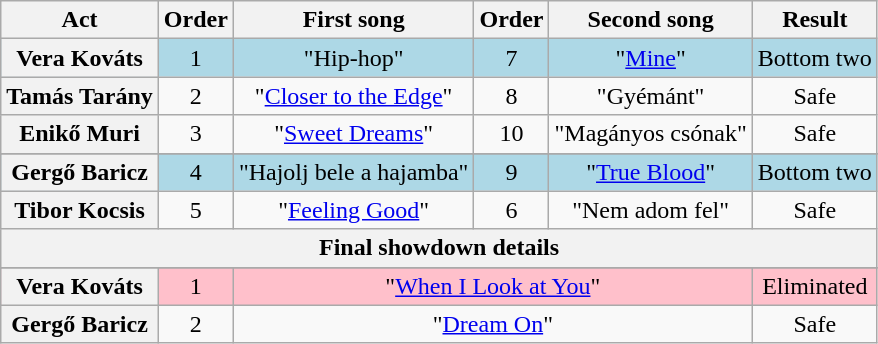<table class="wikitable" style="text-align:center;">
<tr>
<th scope="col">Act</th>
<th scope="col">Order</th>
<th scope="col">First song</th>
<th scope="col">Order</th>
<th scope="col">Second song</th>
<th scope="col">Result</th>
</tr>
<tr bgcolor="lightblue">
<th scope="row">Vera Kováts</th>
<td>1</td>
<td>"Hip-hop"</td>
<td>7</td>
<td>"<a href='#'>Mine</a>"</td>
<td>Bottom two</td>
</tr>
<tr>
<th scope="row">Tamás Tarány</th>
<td>2</td>
<td>"<a href='#'>Closer to the Edge</a>"</td>
<td>8</td>
<td>"Gyémánt"</td>
<td>Safe</td>
</tr>
<tr>
<th scope="row">Enikő Muri</th>
<td>3</td>
<td>"<a href='#'>Sweet Dreams</a>"</td>
<td>10</td>
<td>"Magányos csónak"</td>
<td>Safe</td>
</tr>
<tr>
</tr>
<tr bgcolor="lightblue">
<th scope="row">Gergő Baricz</th>
<td>4</td>
<td>"Hajolj bele a hajamba"</td>
<td>9</td>
<td>"<a href='#'>True Blood</a>"</td>
<td>Bottom two</td>
</tr>
<tr>
<th scope="row">Tibor Kocsis</th>
<td>5</td>
<td>"<a href='#'>Feeling Good</a>"</td>
<td>6</td>
<td>"Nem adom fel"</td>
<td>Safe</td>
</tr>
<tr>
<th scope="col" colspan="7">Final showdown details</th>
</tr>
<tr>
</tr>
<tr bgcolor="pink">
<th scope="row">Vera Kováts</th>
<td>1</td>
<td colspan="3">"<a href='#'>When I Look at You</a>"</td>
<td>Eliminated</td>
</tr>
<tr>
<th scope="row">Gergő Baricz</th>
<td>2</td>
<td colspan="3">"<a href='#'>Dream On</a>"</td>
<td>Safe</td>
</tr>
</table>
